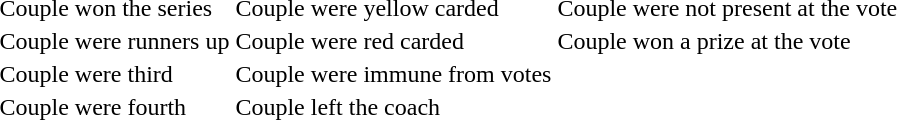<table>
<tr>
<td> Couple won the series</td>
<td> Couple were yellow carded</td>
<td> Couple were not present at the vote</td>
</tr>
<tr>
<td> Couple were runners up</td>
<td> Couple were red carded</td>
<td> Couple won a prize at the vote</td>
</tr>
<tr>
<td> Couple were third</td>
<td> Couple were immune from votes</td>
</tr>
<tr>
<td> Couple were fourth</td>
<td> Couple left the coach</td>
</tr>
</table>
